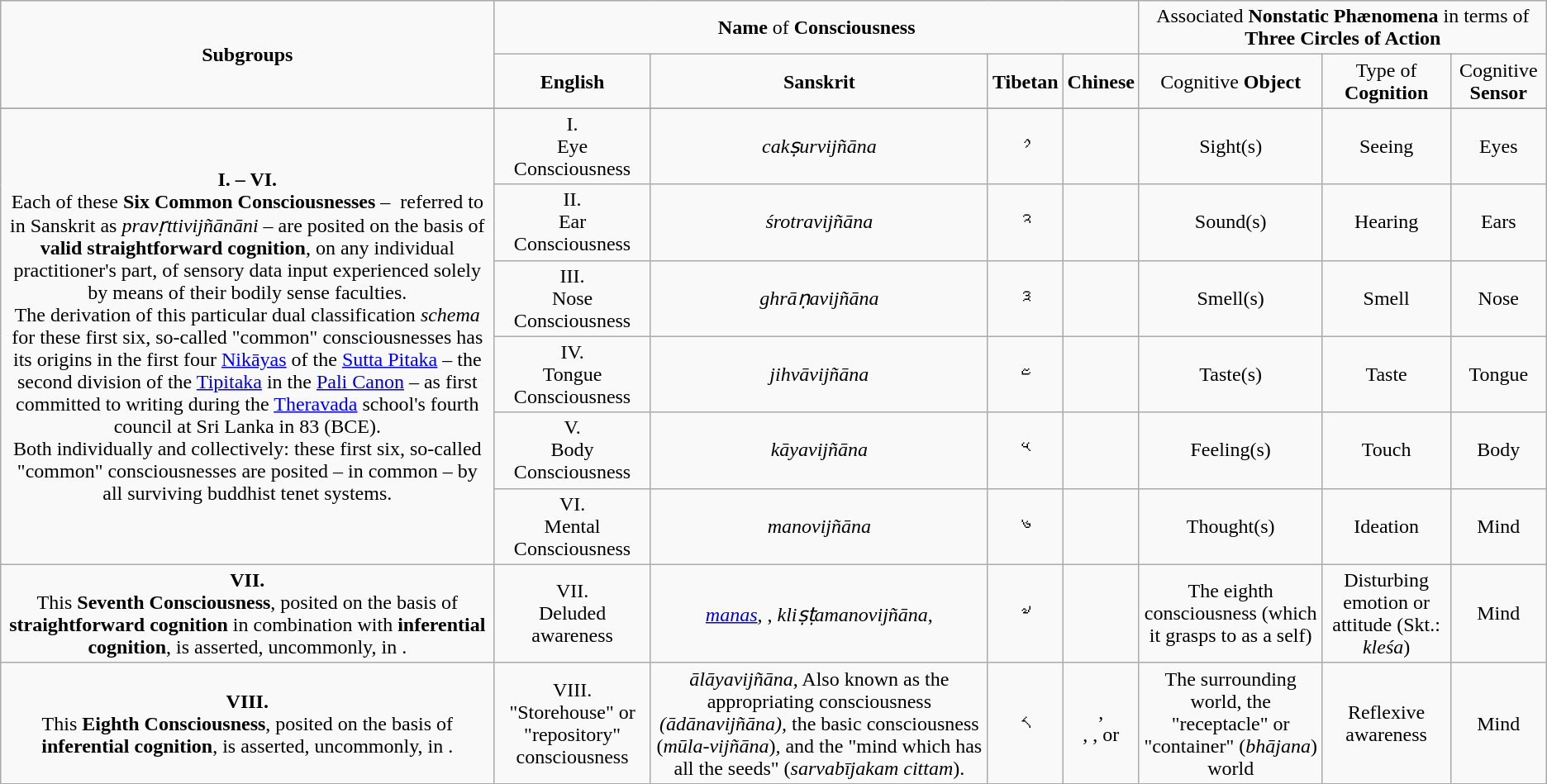<table class="wikitable" style="text-align: center;" cellspacing="0" cellpadding="5" border="1">
<tr>
<td rowspan="2"><strong>Subgroups</strong></td>
<td colspan="4"><strong>Name</strong> of <strong>Consciousness</strong></td>
<td colspan="3">Associated <strong>Nonstatic Phænomena</strong> in terms of <strong>Three Circles of Action</strong></td>
</tr>
<tr>
<td><strong>English</strong></td>
<td><strong>Sanskrit</strong></td>
<td><strong>Tibetan</strong></td>
<td><strong>Chinese</strong></td>
<td>Cognitive <strong>Object</strong></td>
<td>Type of <strong>Cognition</strong></td>
<td>Cognitive <strong>Sensor</strong></td>
</tr>
<tr>
</tr>
<tr>
<td rowspan="7"><strong>I. – VI.</strong><br>Each of these <strong>Six Common Consciousnesses</strong> –  referred to in Sanskrit as <em>pravṛttivijñānāni</em> – are posited on the basis of <strong>valid straightforward cognition</strong>, on any individual practitioner's part, of sensory data input experienced solely by means of their bodily sense faculties.<br>The derivation of this particular dual classification <em>schema</em> for these first six, so-called "common" consciousnesses has its origins in the first four <a href='#'>Nikāyas</a> of the <a href='#'>Sutta Pitaka</a> – the second division of the <a href='#'>Tipitaka</a> in the <a href='#'>Pali Canon</a> – as first committed to writing during the <a href='#'>Theravada</a> school's fourth council at Sri Lanka in 83 (BCE).<br>Both individually and collectively: these first six, so-called "common" consciousnesses are posited – in common – by all surviving buddhist tenet systems.</td>
</tr>
<tr>
<td>I.<br>Eye Consciousness</td>
<td><em>cakṣurvijñāna</em></td>
<td>༡<br></td>
<td></td>
<td>Sight(s)</td>
<td>Seeing</td>
<td>Eyes</td>
</tr>
<tr>
<td>II.<br>Ear Consciousness</td>
<td><em>śrotravijñāna</em></td>
<td>༢<br></td>
<td></td>
<td>Sound(s)</td>
<td>Hearing</td>
<td>Ears</td>
</tr>
<tr>
<td>III.<br>Nose Consciousness</td>
<td><em>ghrāṇavijñāna</em></td>
<td>༣<br></td>
<td></td>
<td>Smell(s)</td>
<td>Smell</td>
<td>Nose</td>
</tr>
<tr>
<td>IV.<br>Tongue Consciousness</td>
<td><em>jihvāvijñāna</em></td>
<td>༤<br></td>
<td></td>
<td>Taste(s)</td>
<td>Taste</td>
<td>Tongue</td>
</tr>
<tr>
<td>V.<br>Body Consciousness</td>
<td><em>kāyavijñāna</em></td>
<td>༥<br></td>
<td></td>
<td>Feeling(s)</td>
<td>Touch</td>
<td>Body</td>
</tr>
<tr>
<td>VI.<br>Mental Consciousness</td>
<td><em>manovijñāna</em></td>
<td>༦<br></td>
<td></td>
<td>Thought(s)</td>
<td>Ideation</td>
<td>Mind</td>
</tr>
<tr>
<td><strong>VII.</strong><br>This <strong>Seventh Consciousness</strong>, posited on the basis of <strong>straightforward cognition</strong> in combination with <strong>inferential cognition</strong>, is asserted, uncommonly, in .</td>
<td>VII.<br>Deluded awareness</td>
<td><em><a href='#'>manas</a></em>, <em></em>, <em>kliṣṭamanovijñāna</em>,</td>
<td>༧<br></td>
<td></td>
<td>The eighth consciousness (which it grasps to as a self)</td>
<td>Disturbing emotion or attitude (Skt.: <em>kleśa</em>)</td>
<td>Mind</td>
</tr>
<tr>
<td><strong>VIII.</strong><br>This <strong>Eighth Consciousness</strong>, posited on the basis of <strong>inferential cognition</strong>, is asserted, uncommonly, in .</td>
<td>VIII.<br>"Storehouse" or "repository" consciousness </td>
<td><em>ālāyavijñāna</em>, Also known as the appropriating consciousness <em>(ādānavijñāna),</em> the basic consciousness (<em>mūla-vijñāna</em>)<em>,</em> and the "mind which has all the seeds" (<em>sarvabījakam cittam</em>).</td>
<td>༨<br></td>
<td>,<br>,
,
or
</td>
<td>The surrounding world, the "receptacle" or "container"  (<em>bhājana</em>) world </td>
<td>Reflexive awareness</td>
<td>Mind</td>
</tr>
</table>
